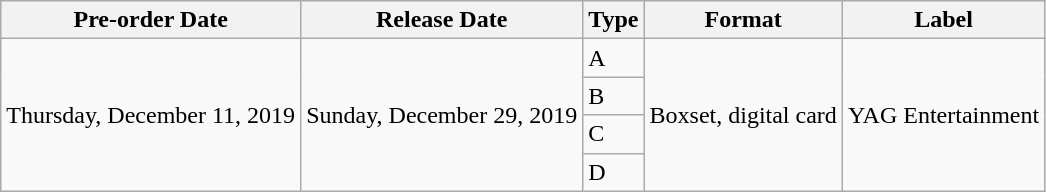<table class="wikitable">
<tr>
<th>Pre-order Date</th>
<th>Release Date</th>
<th>Type</th>
<th>Format</th>
<th>Label</th>
</tr>
<tr>
<td rowspan="4">Thursday, December 11, 2019</td>
<td rowspan="4">Sunday, December 29, 2019</td>
<td>A</td>
<td rowspan="4">Boxset, digital card</td>
<td rowspan="4">YAG Entertainment</td>
</tr>
<tr>
<td>B</td>
</tr>
<tr>
<td>C</td>
</tr>
<tr>
<td>D</td>
</tr>
</table>
